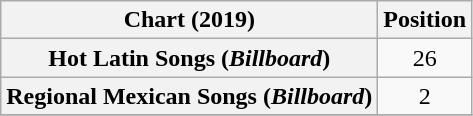<table class="wikitable sortable plainrowheaders" style="text-align:center">
<tr>
<th>Chart (2019)</th>
<th>Position</th>
</tr>
<tr>
<th scope="row">Hot Latin Songs (<em>Billboard</em>)</th>
<td>26</td>
</tr>
<tr>
<th scope="row">Regional Mexican Songs (<em>Billboard</em>)</th>
<td>2</td>
</tr>
<tr>
</tr>
</table>
